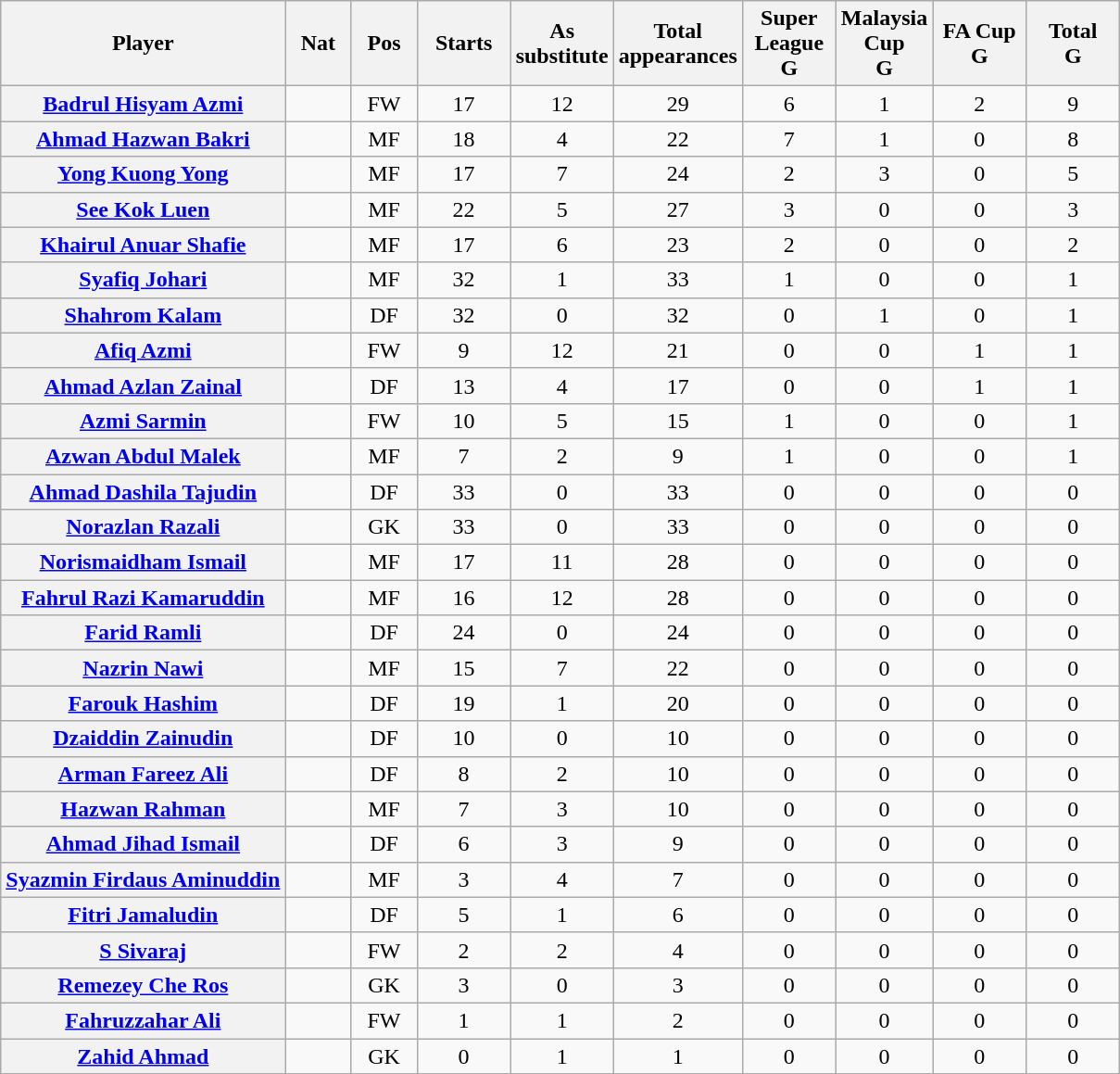<table class="wikitable sortable" style="text-align:center">
<tr>
<th>Player</th>
<th width="40">Nat</th>
<th width="40">Pos</th>
<th width="60">Starts</th>
<th width="60">As substitute</th>
<th width="60">Total appearances</th>
<th width="60">Super League<br> G</th>
<th width="60">Malaysia Cup<br> G</th>
<th width="60">FA Cup<br> G</th>
<th width="60">Total<br> G</th>
</tr>
<tr>
<th><a href='#'>Badrul Hisyam Azmi</a></th>
<td></td>
<td>FW</td>
<td>17</td>
<td>12</td>
<td>29</td>
<td>6</td>
<td>1</td>
<td>2</td>
<td>9</td>
</tr>
<tr>
<th><a href='#'>Ahmad Hazwan Bakri</a></th>
<td></td>
<td>MF</td>
<td>18</td>
<td>4</td>
<td>22</td>
<td>7</td>
<td>1</td>
<td>0</td>
<td>8</td>
</tr>
<tr>
<th><a href='#'>Yong Kuong Yong</a></th>
<td></td>
<td>MF</td>
<td>17</td>
<td>7</td>
<td>24</td>
<td>2</td>
<td>3</td>
<td>0</td>
<td>5</td>
</tr>
<tr>
<th><a href='#'>See Kok Luen</a></th>
<td></td>
<td>MF</td>
<td>22</td>
<td>5</td>
<td>27</td>
<td>3</td>
<td>0</td>
<td>0</td>
<td>3</td>
</tr>
<tr>
<th><a href='#'>Khairul Anuar Shafie</a></th>
<td></td>
<td>MF</td>
<td>17</td>
<td>6</td>
<td>23</td>
<td>2</td>
<td>0</td>
<td>0</td>
<td>2</td>
</tr>
<tr>
<th><a href='#'>Syafiq Johari</a></th>
<td></td>
<td>MF</td>
<td>32</td>
<td>1</td>
<td>33</td>
<td>1</td>
<td>0</td>
<td>0</td>
<td>1</td>
</tr>
<tr>
<th><a href='#'>Shahrom Kalam</a></th>
<td></td>
<td>DF</td>
<td>32</td>
<td>0</td>
<td>32</td>
<td>0</td>
<td>1</td>
<td>0</td>
<td>1</td>
</tr>
<tr>
<th><a href='#'>Afiq Azmi</a></th>
<td></td>
<td>FW</td>
<td>9</td>
<td>12</td>
<td>21</td>
<td>0</td>
<td>0</td>
<td>1</td>
<td>1</td>
</tr>
<tr>
<th><a href='#'>Ahmad Azlan Zainal</a></th>
<td></td>
<td>DF</td>
<td>13</td>
<td>4</td>
<td>17</td>
<td>0</td>
<td>0</td>
<td>1</td>
<td>1</td>
</tr>
<tr>
<th><a href='#'>Azmi Sarmin</a></th>
<td></td>
<td>FW</td>
<td>10</td>
<td>5</td>
<td>15</td>
<td>1</td>
<td>0</td>
<td>0</td>
<td>1</td>
</tr>
<tr>
<th><a href='#'>Azwan Abdul Malek</a></th>
<td></td>
<td>MF</td>
<td>7</td>
<td>2</td>
<td>9</td>
<td>1</td>
<td>0</td>
<td>0</td>
<td>1</td>
</tr>
<tr>
<th><a href='#'>Ahmad Dashila Tajudin</a></th>
<td></td>
<td>DF</td>
<td>33</td>
<td>0</td>
<td>33</td>
<td>0</td>
<td>0</td>
<td>0</td>
<td>0</td>
</tr>
<tr>
<th><a href='#'>Norazlan Razali</a></th>
<td></td>
<td>GK</td>
<td>33</td>
<td>0</td>
<td>33</td>
<td>0</td>
<td>0</td>
<td>0</td>
<td>0</td>
</tr>
<tr>
<th><a href='#'>Norismaidham Ismail</a></th>
<td></td>
<td>MF</td>
<td>17</td>
<td>11</td>
<td>28</td>
<td>0</td>
<td>0</td>
<td>0</td>
<td>0</td>
</tr>
<tr>
<th><a href='#'>Fahrul Razi Kamaruddin</a></th>
<td></td>
<td>MF</td>
<td>16</td>
<td>12</td>
<td>28</td>
<td>0</td>
<td>0</td>
<td>0</td>
<td>0</td>
</tr>
<tr>
<th><a href='#'>Farid Ramli</a></th>
<td></td>
<td>DF</td>
<td>24</td>
<td>0</td>
<td>24</td>
<td>0</td>
<td>0</td>
<td>0</td>
<td>0</td>
</tr>
<tr>
<th><a href='#'>Nazrin Nawi</a></th>
<td></td>
<td>MF</td>
<td>15</td>
<td>7</td>
<td>22</td>
<td>0</td>
<td>0</td>
<td>0</td>
<td>0</td>
</tr>
<tr>
<th><a href='#'>Farouk Hashim</a></th>
<td></td>
<td>DF</td>
<td>19</td>
<td>1</td>
<td>20</td>
<td>0</td>
<td>0</td>
<td>0</td>
<td>0</td>
</tr>
<tr>
<th><a href='#'>Dzaiddin Zainudin</a></th>
<td></td>
<td>DF</td>
<td>10</td>
<td>0</td>
<td>10</td>
<td>0</td>
<td>0</td>
<td>0</td>
<td>0</td>
</tr>
<tr>
<th><a href='#'>Arman Fareez Ali</a></th>
<td></td>
<td>DF</td>
<td>8</td>
<td>2</td>
<td>10</td>
<td>0</td>
<td>0</td>
<td>0</td>
<td>0</td>
</tr>
<tr>
<th><a href='#'>Hazwan Rahman</a></th>
<td></td>
<td>MF</td>
<td>7</td>
<td>3</td>
<td>10</td>
<td>0</td>
<td>0</td>
<td>0</td>
<td>0</td>
</tr>
<tr>
<th><a href='#'>Ahmad Jihad Ismail</a></th>
<td></td>
<td>DF</td>
<td>6</td>
<td>3</td>
<td>9</td>
<td>0</td>
<td>0</td>
<td>0</td>
<td>0</td>
</tr>
<tr>
<th><a href='#'>Syazmin Firdaus Aminuddin</a></th>
<td></td>
<td>MF</td>
<td>3</td>
<td>4</td>
<td>7</td>
<td>0</td>
<td>0</td>
<td>0</td>
<td>0</td>
</tr>
<tr>
<th><a href='#'>Fitri Jamaludin</a></th>
<td></td>
<td>DF</td>
<td>5</td>
<td>1</td>
<td>6</td>
<td>0</td>
<td>0</td>
<td>0</td>
<td>0</td>
</tr>
<tr>
<th><a href='#'>S Sivaraj</a></th>
<td></td>
<td>FW</td>
<td>2</td>
<td>2</td>
<td>4</td>
<td>0</td>
<td>0</td>
<td>0</td>
<td>0</td>
</tr>
<tr>
<th><a href='#'>Remezey Che Ros</a></th>
<td></td>
<td>GK</td>
<td>3</td>
<td>0</td>
<td>3</td>
<td>0</td>
<td>0</td>
<td>0</td>
<td>0</td>
</tr>
<tr>
<th><a href='#'>Fahruzzahar Ali</a></th>
<td></td>
<td>FW</td>
<td>1</td>
<td>1</td>
<td>2</td>
<td>0</td>
<td>0</td>
<td>0</td>
<td>0</td>
</tr>
<tr>
<th><a href='#'>Zahid Ahmad</a></th>
<td></td>
<td>GK</td>
<td>0</td>
<td>1</td>
<td>1</td>
<td>0</td>
<td>0</td>
<td>0</td>
<td>0</td>
</tr>
</table>
